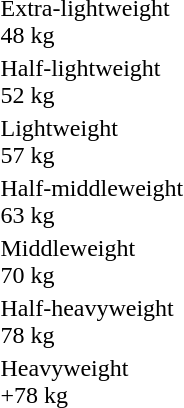<table>
<tr>
<td rowspan=2>Extra-lightweight<br>48 kg<br></td>
<td rowspan=2></td>
<td rowspan=2></td>
<td></td>
</tr>
<tr>
<td></td>
</tr>
<tr>
<td rowspan=2>Half-lightweight<br>52 kg<br></td>
<td rowspan=2></td>
<td rowspan=2></td>
<td></td>
</tr>
<tr>
<td></td>
</tr>
<tr>
<td rowspan=2>Lightweight<br>57 kg<br></td>
<td rowspan=2></td>
<td rowspan=2></td>
<td></td>
</tr>
<tr>
<td></td>
</tr>
<tr>
<td rowspan=2>Half-middleweight<br>63 kg<br></td>
<td rowspan=2></td>
<td rowspan=2></td>
<td></td>
</tr>
<tr>
<td></td>
</tr>
<tr>
<td rowspan=2>Middleweight<br>70 kg<br></td>
<td rowspan=2></td>
<td rowspan=2></td>
<td></td>
</tr>
<tr>
<td></td>
</tr>
<tr>
<td rowspan=2>Half-heavyweight<br>78 kg<br></td>
<td rowspan=2></td>
<td rowspan=2></td>
<td></td>
</tr>
<tr>
<td></td>
</tr>
<tr>
<td rowspan=2>Heavyweight<br> +78 kg<br></td>
<td rowspan=2></td>
<td rowspan=2></td>
<td></td>
</tr>
<tr>
<td></td>
</tr>
</table>
